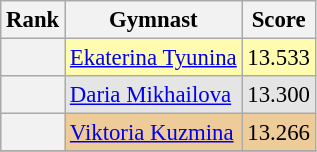<table class="wikitable sortable" style="text-align:center; font-size:95%">
<tr>
<th scope=col>Rank</th>
<th scope=col>Gymnast</th>
<th scope=col>Score</th>
</tr>
<tr bgcolor=fffcaf>
<th scope=row style="text-align:center"></th>
<td align=left><a href='#'>Ekaterina Tyunina</a></td>
<td>13.533</td>
</tr>
<tr bgcolor=e5e5e5>
<th scope=row style="text-align:center"></th>
<td align=left><a href='#'>Daria Mikhailova</a></td>
<td>13.300</td>
</tr>
<tr bgcolor=eecc99>
<th scope=row style="text-align:center"></th>
<td align=left><a href='#'>Viktoria Kuzmina</a></td>
<td>13.266</td>
</tr>
<tr>
</tr>
</table>
